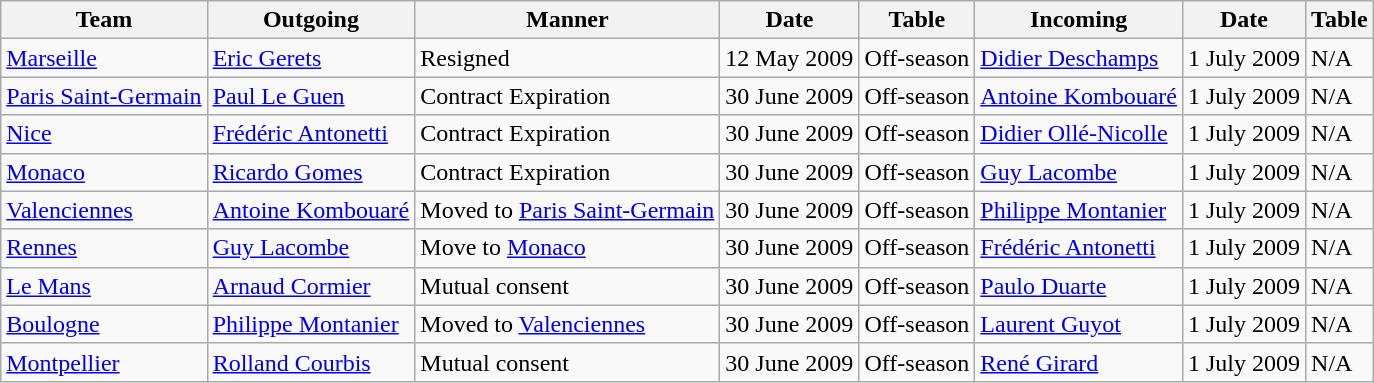<table class="wikitable">
<tr>
<th>Team</th>
<th>Outgoing</th>
<th>Manner</th>
<th>Date</th>
<th>Table</th>
<th>Incoming</th>
<th>Date</th>
<th>Table</th>
</tr>
<tr>
<td><a href='#'>Marseille</a></td>
<td> <a href='#'>Eric Gerets</a></td>
<td>Resigned</td>
<td>12 May 2009</td>
<td>Off-season</td>
<td> <a href='#'>Didier Deschamps</a></td>
<td>1 July 2009</td>
<td>N/A</td>
</tr>
<tr>
<td><a href='#'>Paris Saint-Germain</a></td>
<td> <a href='#'>Paul Le Guen</a></td>
<td>Contract Expiration</td>
<td>30 June 2009</td>
<td>Off-season</td>
<td> <a href='#'>Antoine Kombouaré</a></td>
<td>1 July 2009</td>
<td>N/A</td>
</tr>
<tr>
<td><a href='#'>Nice</a></td>
<td> <a href='#'>Frédéric Antonetti</a></td>
<td>Contract Expiration</td>
<td>30 June 2009</td>
<td>Off-season</td>
<td>  <a href='#'>Didier Ollé-Nicolle</a></td>
<td>1 July 2009</td>
<td>N/A</td>
</tr>
<tr>
<td><a href='#'>Monaco</a></td>
<td> <a href='#'>Ricardo Gomes</a></td>
<td>Contract Expiration</td>
<td>30 June 2009</td>
<td>Off-season</td>
<td> <a href='#'>Guy Lacombe</a></td>
<td>1 July 2009</td>
<td>N/A</td>
</tr>
<tr>
<td><a href='#'>Valenciennes</a></td>
<td> <a href='#'>Antoine Kombouaré</a></td>
<td>Moved to <a href='#'>Paris Saint-Germain</a></td>
<td>30 June 2009</td>
<td>Off-season</td>
<td> <a href='#'>Philippe Montanier</a></td>
<td>1 July 2009</td>
<td>N/A</td>
</tr>
<tr>
<td><a href='#'>Rennes</a></td>
<td> <a href='#'>Guy Lacombe</a></td>
<td>Move to <a href='#'>Monaco</a></td>
<td>30 June 2009</td>
<td>Off-season</td>
<td> <a href='#'>Frédéric Antonetti</a></td>
<td>1 July 2009</td>
<td>N/A</td>
</tr>
<tr>
<td><a href='#'>Le Mans</a></td>
<td> <a href='#'>Arnaud Cormier</a></td>
<td>Mutual consent</td>
<td>30 June 2009</td>
<td>Off-season</td>
<td> <a href='#'>Paulo Duarte</a></td>
<td>1 July 2009</td>
<td>N/A</td>
</tr>
<tr>
<td><a href='#'>Boulogne</a></td>
<td> <a href='#'>Philippe Montanier</a></td>
<td>Moved to <a href='#'>Valenciennes</a></td>
<td>30 June 2009</td>
<td>Off-season</td>
<td> <a href='#'>Laurent Guyot</a></td>
<td>1 July 2009</td>
<td>N/A</td>
</tr>
<tr>
<td><a href='#'>Montpellier</a></td>
<td> <a href='#'>Rolland Courbis</a></td>
<td>Mutual consent</td>
<td>30 June 2009</td>
<td>Off-season</td>
<td> <a href='#'>René Girard</a></td>
<td>1 July 2009</td>
<td>N/A</td>
</tr>
</table>
